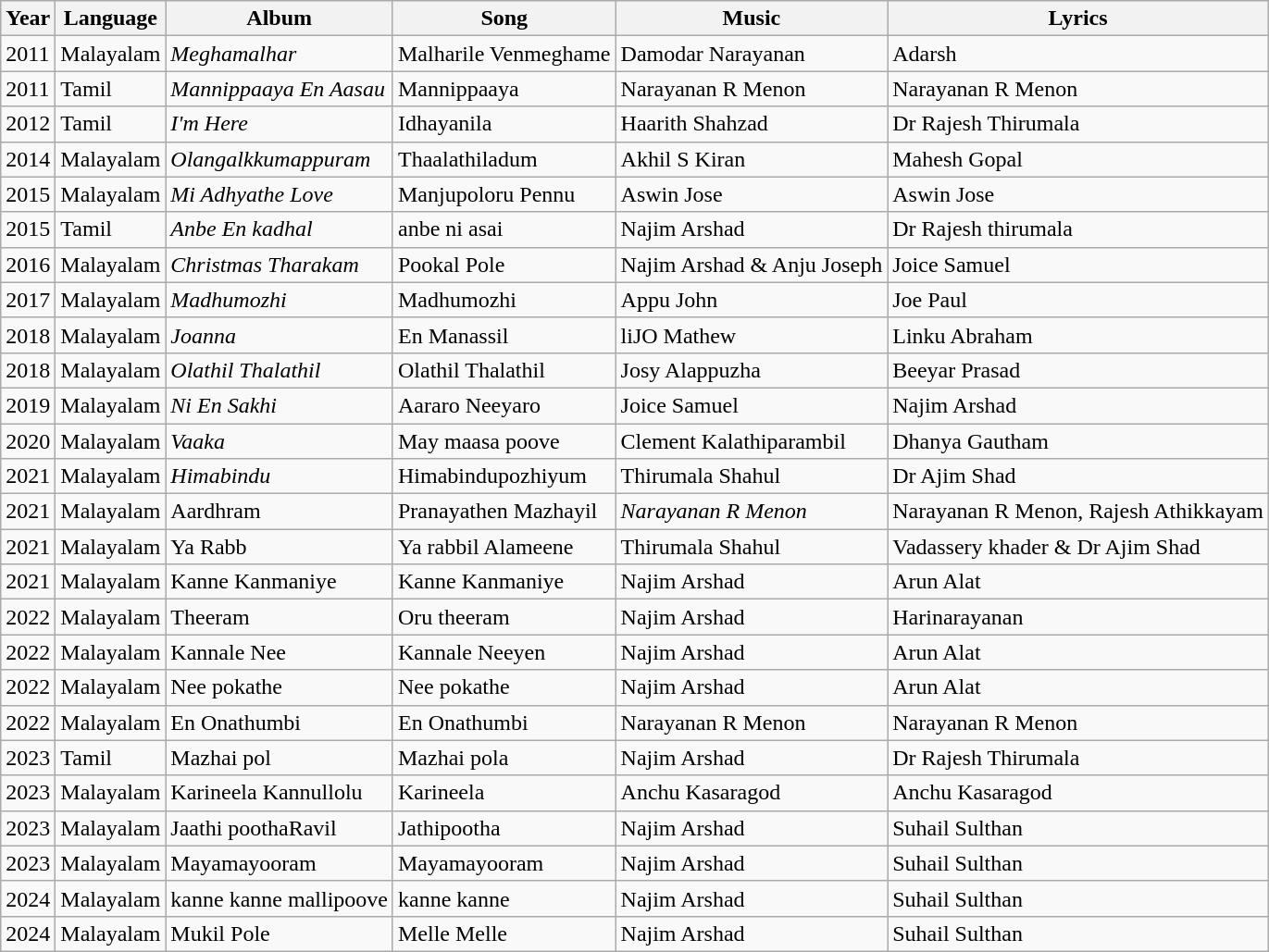<table class="wikitable">
<tr>
<th>Year</th>
<th>Language</th>
<th>Album</th>
<th>Song</th>
<th>Music</th>
<th>Lyrics</th>
</tr>
<tr>
<td>2011</td>
<td>Malayalam</td>
<td><em>Meghamalhar</em></td>
<td>Malharile Venmeghame</td>
<td>Damodar Narayanan</td>
<td>Adarsh</td>
</tr>
<tr>
<td>2011</td>
<td>Tamil</td>
<td><em>Mannippaaya En Aasau</em></td>
<td>Mannippaaya</td>
<td>Narayanan R Menon</td>
<td>Narayanan R Menon</td>
</tr>
<tr>
<td>2012</td>
<td>Tamil</td>
<td><em>I'm Here</em></td>
<td>Idhayanila</td>
<td>Haarith Shahzad</td>
<td>Dr Rajesh Thirumala</td>
</tr>
<tr>
<td>2014</td>
<td>Malayalam</td>
<td><em>Olangalkkumappuram</em></td>
<td>Thaalathiladum</td>
<td>Akhil S Kiran</td>
<td>Mahesh Gopal</td>
</tr>
<tr>
<td>2015</td>
<td>Malayalam</td>
<td><em>Mi Adhyathe Love</em></td>
<td>Manjupoloru Pennu</td>
<td>Aswin Jose</td>
<td>Aswin Jose</td>
</tr>
<tr>
<td>2015</td>
<td>Tamil</td>
<td><em>Anbe En kadhal</em></td>
<td>anbe ni asai</td>
<td>Najim Arshad</td>
<td>Dr Rajesh thirumala</td>
</tr>
<tr>
<td>2016</td>
<td>Malayalam</td>
<td><em>Christmas Tharakam</em></td>
<td>Pookal Pole</td>
<td>Najim Arshad & Anju Joseph</td>
<td>Joice Samuel</td>
</tr>
<tr>
<td>2017</td>
<td>Malayalam</td>
<td><em>Madhumozhi</em></td>
<td>Madhumozhi</td>
<td>Appu John</td>
<td>Joe Paul</td>
</tr>
<tr>
<td>2018</td>
<td>Malayalam</td>
<td><em>Joanna</em></td>
<td>En Manassil</td>
<td>liJO Mathew</td>
<td>Linku Abraham</td>
</tr>
<tr>
<td>2018</td>
<td>Malayalam</td>
<td><em>Olathil Thalathil</em></td>
<td>Olathil Thalathil</td>
<td>Josy Alappuzha</td>
<td>Beeyar Prasad</td>
</tr>
<tr>
<td>2019</td>
<td>Malayalam</td>
<td><em>Ni En Sakhi</em></td>
<td>Aararo Neeyaro</td>
<td>Joice Samuel</td>
<td>Najim Arshad</td>
</tr>
<tr>
<td>2020</td>
<td>Malayalam</td>
<td><em>Vaaka</em></td>
<td>May maasa poove</td>
<td>Clement Kalathiparambil</td>
<td>Dhanya Gautham</td>
</tr>
<tr>
<td>2021</td>
<td>Malayalam</td>
<td><em>Himabindu</em></td>
<td>Himabindupozhiyum</td>
<td>Thirumala Shahul</td>
<td>Dr Ajim Shad</td>
</tr>
<tr>
<td>2021</td>
<td>Malayalam</td>
<td>Aardhram</td>
<td>Pranayathen Mazhayil</td>
<td><em>Narayanan R Menon</em></td>
<td>Narayanan R Menon, Rajesh Athikkayam</td>
</tr>
<tr>
<td>2021</td>
<td>Malayalam</td>
<td>Ya Rabb</td>
<td>Ya rabbil Alameene</td>
<td>Thirumala Shahul</td>
<td>Vadassery khader & Dr Ajim Shad</td>
</tr>
<tr>
<td>2021</td>
<td>Malayalam</td>
<td>Kanne Kanmaniye</td>
<td>Kanne Kanmaniye</td>
<td>Najim Arshad</td>
<td>Arun Alat</td>
</tr>
<tr>
<td>2022</td>
<td>Malayalam</td>
<td>Theeram</td>
<td>Oru theeram</td>
<td>Najim Arshad</td>
<td>Harinarayanan</td>
</tr>
<tr>
<td>2022</td>
<td>Malayalam</td>
<td>Kannale Nee</td>
<td>Kannale Neeyen</td>
<td>Najim Arshad</td>
<td>Arun Alat</td>
</tr>
<tr>
<td>2022</td>
<td>Malayalam</td>
<td>Nee pokathe</td>
<td>Nee pokathe</td>
<td>Najim Arshad</td>
<td>Arun Alat</td>
</tr>
<tr>
<td>2022</td>
<td>Malayalam</td>
<td>En Onathumbi</td>
<td>En Onathumbi</td>
<td>Narayanan R Menon</td>
<td>Narayanan R Menon</td>
</tr>
<tr>
<td>2023</td>
<td>Tamil</td>
<td>Mazhai pol</td>
<td>Mazhai pola</td>
<td>Najim Arshad</td>
<td>Dr Rajesh Thirumala</td>
</tr>
<tr>
<td>2023</td>
<td>Malayalam</td>
<td>Karineela Kannullolu</td>
<td>Karineela</td>
<td>Anchu Kasaragod</td>
<td>Anchu Kasaragod</td>
</tr>
<tr>
<td>2023</td>
<td>Malayalam</td>
<td>Jaathi poothaRavil</td>
<td>Jathipootha</td>
<td>Najim Arshad</td>
<td>Suhail Sulthan</td>
</tr>
<tr>
<td>2023</td>
<td>Malayalam</td>
<td>Mayamayooram</td>
<td>Mayamayooram</td>
<td>Najim Arshad</td>
<td>Suhail Sulthan</td>
</tr>
<tr>
<td>2024</td>
<td>Malayalam</td>
<td>kanne kanne mallipoove</td>
<td>kanne kanne</td>
<td>Najim Arshad</td>
<td>Suhail Sulthan</td>
</tr>
<tr>
<td>2024</td>
<td>Malayalam</td>
<td>Mukil Pole</td>
<td>Melle Melle</td>
<td>Najim Arshad</td>
<td>Suhail Sulthan</td>
</tr>
</table>
